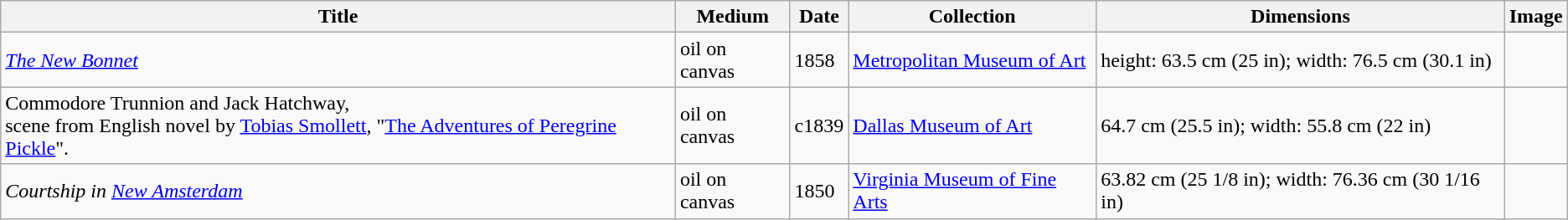<table class="wikitable sortable">
<tr>
<th>Title</th>
<th>Medium</th>
<th>Date</th>
<th>Collection</th>
<th>Dimensions</th>
<th>Image</th>
</tr>
<tr>
<td><em><a href='#'>The New Bonnet</a></em></td>
<td>oil on canvas</td>
<td>1858</td>
<td><a href='#'>Metropolitan Museum of Art</a></td>
<td>height: 63.5 cm (25 in); width: 76.5 cm (30.1 in)</td>
<td></td>
</tr>
<tr>
<td>Commodore Trunnion and Jack Hatchway, <br> scene from English novel by <a href='#'>Tobias Smollett</a>, "<a href='#'>The Adventures of Peregrine Pickle</a>".</td>
<td>oil on canvas</td>
<td>c1839</td>
<td><a href='#'>Dallas Museum of Art</a></td>
<td>64.7 cm (25.5 in); width: 55.8 cm (22 in)</td>
<td></td>
</tr>
<tr>
<td><em>Courtship in <a href='#'>New Amsterdam</a></em></td>
<td>oil on canvas</td>
<td>1850</td>
<td><a href='#'>Virginia Museum of Fine Arts</a></td>
<td>63.82 cm (25 1/8 in); width: 76.36 cm (30 1/16 in)</td>
<td></td>
</tr>
</table>
